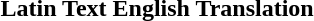<table>
<tr>
<th>Latin Text</th>
<th>English Translation</th>
</tr>
<tr>
<td><br></td>
<td><br></td>
</tr>
</table>
